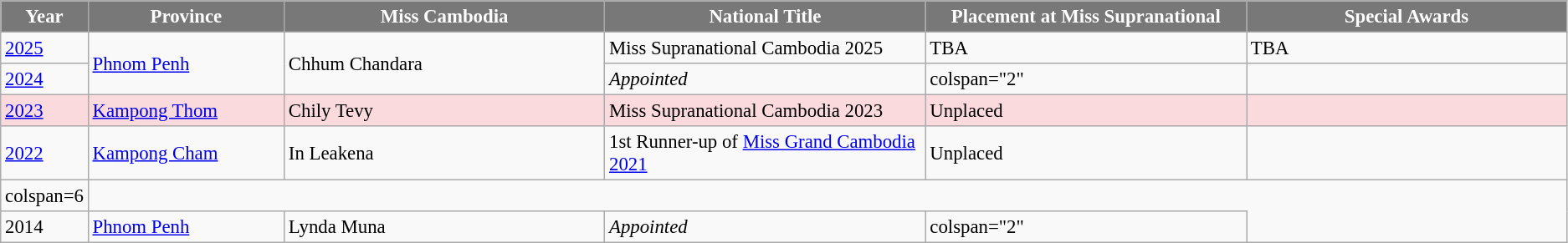<table class="wikitable " style="font-size: 95%;">
<tr>
<th width="60" style="background-color:#787878;color:#FFFFFF;">Year</th>
<th width="150" style="background-color:#787878;color:#FFFFFF;">Province</th>
<th width="250" style="background-color:#787878;color:#FFFFFF;">Miss Cambodia</th>
<th width="250" style="background-color:#787878;color:#FFFFFF;">National Title</th>
<th width="250" style="background-color:#787878;color:#FFFFFF;">Placement at Miss Supranational</th>
<th width="250" style="background-color:#787878;color:#FFFFFF;">Special Awards</th>
</tr>
<tr>
<td><a href='#'>2025</a></td>
<td rowspan="2"><a href='#'>Phnom Penh</a></td>
<td rowspan="2">Chhum Chandara</td>
<td>Miss Supranational Cambodia 2025</td>
<td>TBA</td>
<td>TBA</td>
</tr>
<tr>
<td><a href='#'>2024</a></td>
<td><em>Appointed</em></td>
<td>colspan="2" </td>
</tr>
<tr style="background-color:#FADADD">
<td><a href='#'>2023</a></td>
<td><a href='#'>Kampong Thom</a></td>
<td>Chily Tevy</td>
<td>Miss Supranational Cambodia 2023</td>
<td>Unplaced</td>
<td style="background:;"></td>
</tr>
<tr>
<td><a href='#'>2022</a></td>
<td><a href='#'>Kampong Cham</a></td>
<td>In Leakena</td>
<td>1st Runner-up of <a href='#'>Miss Grand Cambodia 2021</a></td>
<td>Unplaced</td>
<td></td>
</tr>
<tr>
<td>colspan=6 </td>
</tr>
<tr>
<td>2014</td>
<td><a href='#'>Phnom Penh</a></td>
<td>Lynda Muna</td>
<td><em>Appointed</em></td>
<td>colspan="2" </td>
</tr>
</table>
